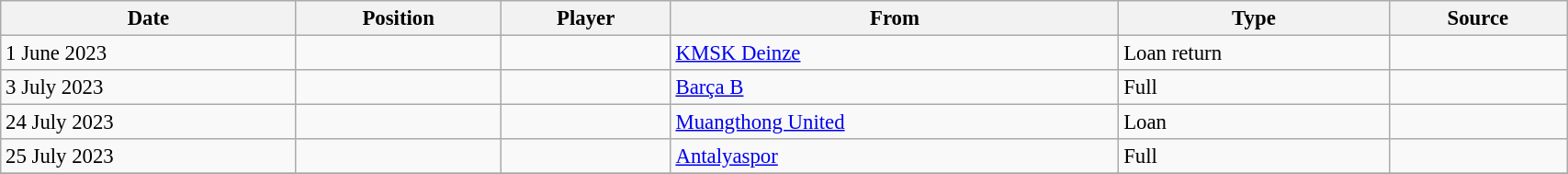<table class="wikitable sortable" style="width:90%; text-align:center; font-size:95%; text-align:left;">
<tr>
<th>Date</th>
<th>Position</th>
<th>Player</th>
<th>From</th>
<th>Type</th>
<th>Source</th>
</tr>
<tr>
<td>1 June 2023</td>
<td></td>
<td></td>
<td> <a href='#'>KMSK Deinze</a></td>
<td>Loan return</td>
<td></td>
</tr>
<tr>
<td>3 July 2023</td>
<td></td>
<td></td>
<td> <a href='#'>Barça B</a></td>
<td>Full</td>
<td></td>
</tr>
<tr>
<td>24 July 2023</td>
<td></td>
<td></td>
<td> <a href='#'>Muangthong United</a></td>
<td>Loan</td>
<td></td>
</tr>
<tr>
<td>25 July 2023</td>
<td></td>
<td></td>
<td> <a href='#'>Antalyaspor</a></td>
<td>Full</td>
<td></td>
</tr>
<tr>
</tr>
</table>
